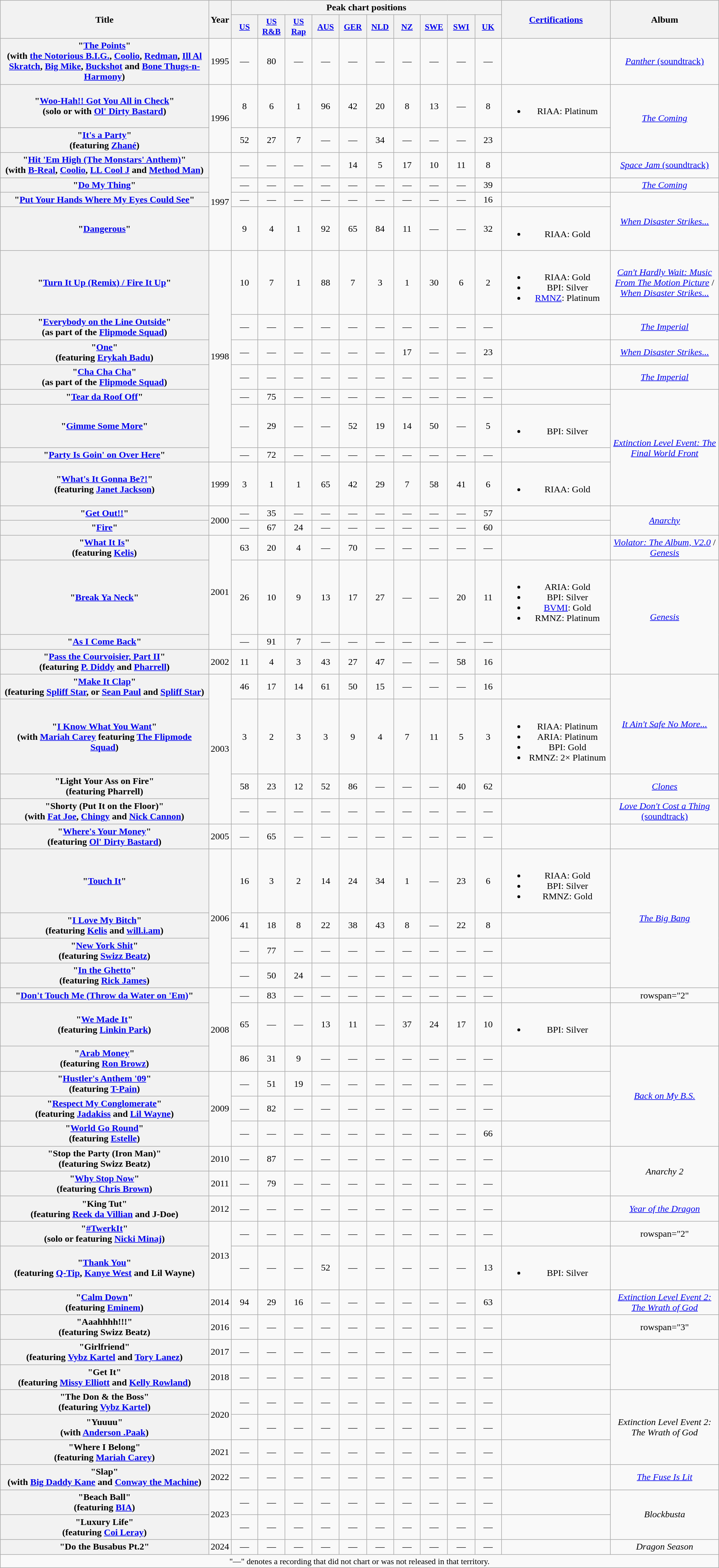<table class="wikitable plainrowheaders" style="text-align:center;">
<tr>
<th scope="col" rowspan="2" style="width:24em;">Title</th>
<th scope="col" rowspan="2">Year</th>
<th scope="col" colspan="10">Peak chart positions</th>
<th scope="col" rowspan="2" style="width:12em;"><a href='#'>Certifications</a></th>
<th scope="col" rowspan="2" style="width:12em;">Album</th>
</tr>
<tr>
<th scope="col" style="width:2.9em;font-size:90%;"><a href='#'>US</a><br></th>
<th scope="col" style="width:2.9em;font-size:90%;"><a href='#'>US<br>R&B</a><br></th>
<th scope="col" style="width:2.9em;font-size:90%;"><a href='#'>US<br>Rap</a><br></th>
<th scope="col" style="width:2.9em;font-size:90%;"><a href='#'>AUS</a><br></th>
<th scope="col" style="width:2.9em;font-size:90%;"><a href='#'>GER</a><br></th>
<th scope="col" style="width:2.9em;font-size:90%;"><a href='#'>NLD</a><br></th>
<th scope="col" style="width:2.9em;font-size:90%;"><a href='#'>NZ</a><br></th>
<th scope="col" style="width:2.9em;font-size:90%;"><a href='#'>SWE</a><br></th>
<th scope="col" style="width:2.9em;font-size:90%;"><a href='#'>SWI</a><br></th>
<th scope="col" style="width:2.9em;font-size:90%;"><a href='#'>UK</a><br></th>
</tr>
<tr>
<th scope="row">"<a href='#'>The Points</a>"<br><span>(with <a href='#'>the Notorious B.I.G.</a>, <a href='#'>Coolio</a>, <a href='#'>Redman</a>, <a href='#'>Ill Al Skratch</a>, <a href='#'>Big Mike</a>, <a href='#'>Buckshot</a> and <a href='#'>Bone Thugs-n-Harmony</a>)</span></th>
<td>1995</td>
<td>—</td>
<td>80</td>
<td>—</td>
<td>—</td>
<td>—</td>
<td>—</td>
<td>—</td>
<td>—</td>
<td>—</td>
<td>—</td>
<td></td>
<td><a href='#'><em>Panther</em> (soundtrack)</a></td>
</tr>
<tr>
<th scope="row">"<a href='#'>Woo-Hah&excl;&excl; Got You All in Check</a>"<br><span>(solo or with <a href='#'>Ol' Dirty Bastard</a>)</span></th>
<td rowspan="2">1996</td>
<td>8</td>
<td>6</td>
<td>1</td>
<td>96</td>
<td>42</td>
<td>20</td>
<td>8</td>
<td>13</td>
<td>—</td>
<td>8</td>
<td><br><ul><li>RIAA: Platinum</li></ul></td>
<td rowspan="2"><em><a href='#'>The Coming</a></em></td>
</tr>
<tr>
<th scope="row">"<a href='#'>It's a Party</a>"<br><span>(featuring <a href='#'>Zhané</a>)</span></th>
<td>52</td>
<td>27</td>
<td>7</td>
<td>—</td>
<td>—</td>
<td>34</td>
<td>—</td>
<td>—</td>
<td>—</td>
<td>23</td>
<td></td>
</tr>
<tr>
<th scope="row">"<a href='#'>Hit 'Em High (The Monstars' Anthem)</a>"<br><span>(with <a href='#'>B-Real</a>, <a href='#'>Coolio</a>, <a href='#'>LL Cool J</a> and <a href='#'>Method Man</a>)</span></th>
<td rowspan="4">1997</td>
<td>—</td>
<td>—</td>
<td>—</td>
<td>—</td>
<td>14</td>
<td>5</td>
<td>17</td>
<td>10</td>
<td>11</td>
<td>8</td>
<td></td>
<td><a href='#'><em>Space Jam</em> (soundtrack)</a></td>
</tr>
<tr>
<th scope="row">"<a href='#'>Do My Thing</a>"</th>
<td>—</td>
<td>—</td>
<td>—</td>
<td>—</td>
<td>—</td>
<td>—</td>
<td>—</td>
<td>—</td>
<td>—</td>
<td>39</td>
<td></td>
<td><em><a href='#'>The Coming</a></em></td>
</tr>
<tr>
<th scope="row">"<a href='#'>Put Your Hands Where My Eyes Could See</a>"</th>
<td>—</td>
<td>—</td>
<td>—</td>
<td>—</td>
<td>—</td>
<td>—</td>
<td>—</td>
<td>—</td>
<td>—</td>
<td>16</td>
<td></td>
<td rowspan="2"><em><a href='#'>When Disaster Strikes...</a></em></td>
</tr>
<tr>
<th scope="row">"<a href='#'>Dangerous</a>"</th>
<td>9</td>
<td>4</td>
<td>1</td>
<td>92</td>
<td>65</td>
<td>84</td>
<td>11</td>
<td>—</td>
<td>—</td>
<td>32</td>
<td><br><ul><li>RIAA: Gold</li></ul></td>
</tr>
<tr>
<th scope="row">"<a href='#'>Turn It Up (Remix) / Fire It Up</a>"</th>
<td rowspan="7">1998</td>
<td>10</td>
<td>7</td>
<td>1</td>
<td>88</td>
<td>7</td>
<td>3</td>
<td>1</td>
<td>30</td>
<td>6</td>
<td>2</td>
<td><br><ul><li>RIAA: Gold</li><li>BPI: Silver</li><li><a href='#'>RMNZ</a>: Platinum</li></ul></td>
<td><em><a href='#'>Can't Hardly Wait: Music From The Motion Picture</a></em> / <em><a href='#'>When Disaster Strikes...</a></em></td>
</tr>
<tr>
<th scope="row">"<a href='#'>Everybody on the Line Outside</a>"<br><span>(as part of the <a href='#'>Flipmode Squad</a>)</span></th>
<td>—</td>
<td>—</td>
<td>—</td>
<td>—</td>
<td>—</td>
<td>—</td>
<td>—</td>
<td>—</td>
<td>—</td>
<td>—</td>
<td></td>
<td><em><a href='#'>The Imperial</a></em></td>
</tr>
<tr>
<th scope="row">"<a href='#'>One</a>"<br><span>(featuring <a href='#'>Erykah Badu</a>)</span></th>
<td>—</td>
<td>—</td>
<td>—</td>
<td>—</td>
<td>—</td>
<td>—</td>
<td>17</td>
<td>—</td>
<td>—</td>
<td>23</td>
<td></td>
<td><em><a href='#'>When Disaster Strikes...</a></em></td>
</tr>
<tr>
<th scope="row">"<a href='#'>Cha Cha Cha</a>"<br><span>(as part of the <a href='#'>Flipmode Squad</a>)</span></th>
<td>—</td>
<td>—</td>
<td>—</td>
<td>—</td>
<td>—</td>
<td>—</td>
<td>—</td>
<td>—</td>
<td>—</td>
<td>—</td>
<td></td>
<td><em><a href='#'>The Imperial</a></em></td>
</tr>
<tr>
<th scope="row">"<a href='#'>Tear da Roof Off</a>"</th>
<td>—</td>
<td>75</td>
<td>—</td>
<td>—</td>
<td>—</td>
<td>—</td>
<td>—</td>
<td>—</td>
<td>—</td>
<td>—</td>
<td></td>
<td rowspan="4"><em><a href='#'>Extinction Level Event: The Final World Front</a></em></td>
</tr>
<tr>
<th scope="row">"<a href='#'>Gimme Some More</a>"</th>
<td>—</td>
<td>29</td>
<td>—</td>
<td>—</td>
<td>52</td>
<td>19</td>
<td>14</td>
<td>50</td>
<td>—</td>
<td>5</td>
<td><br><ul><li>BPI: Silver</li></ul></td>
</tr>
<tr>
<th scope="row">"<a href='#'>Party Is Goin' on Over Here</a>"</th>
<td>—</td>
<td>72</td>
<td>—</td>
<td>—</td>
<td>—</td>
<td>—</td>
<td>—</td>
<td>—</td>
<td>—</td>
<td>—</td>
<td></td>
</tr>
<tr>
<th scope="row">"<a href='#'>What's It Gonna Be?!</a>"<br><span>(featuring <a href='#'>Janet Jackson</a>)</span></th>
<td>1999</td>
<td>3</td>
<td>1</td>
<td>1</td>
<td>65</td>
<td>42</td>
<td>29</td>
<td>7</td>
<td>58</td>
<td>41</td>
<td>6</td>
<td><br><ul><li>RIAA: Gold</li></ul></td>
</tr>
<tr>
<th scope="row">"<a href='#'>Get Out&excl;&excl;</a>"</th>
<td rowspan="2">2000</td>
<td>—</td>
<td>35</td>
<td>—</td>
<td>—</td>
<td>—</td>
<td>—</td>
<td>—</td>
<td>—</td>
<td>—</td>
<td>57</td>
<td></td>
<td rowspan="2"><em><a href='#'>Anarchy</a></em></td>
</tr>
<tr>
<th scope="row">"<a href='#'>Fire</a>"</th>
<td>—</td>
<td>67</td>
<td>24</td>
<td>—</td>
<td>—</td>
<td>—</td>
<td>—</td>
<td>—</td>
<td>—</td>
<td>60</td>
<td></td>
</tr>
<tr>
<th scope="row">"<a href='#'>What It Is</a>"<br><span>(featuring <a href='#'>Kelis</a>)</span></th>
<td rowspan="3">2001</td>
<td>63</td>
<td>20</td>
<td>4</td>
<td>—</td>
<td>70</td>
<td>—</td>
<td>—</td>
<td>—</td>
<td>—</td>
<td>—</td>
<td></td>
<td><em><a href='#'>Violator: The Album, V2.0</a></em> / <em><a href='#'>Genesis</a></em></td>
</tr>
<tr>
<th scope="row">"<a href='#'>Break Ya Neck</a>"</th>
<td>26</td>
<td>10</td>
<td>9</td>
<td>13</td>
<td>17</td>
<td>27</td>
<td>—</td>
<td>—</td>
<td>20</td>
<td>11</td>
<td><br><ul><li>ARIA: Gold</li><li>BPI: Silver</li><li><a href='#'>BVMI</a>: Gold</li><li>RMNZ: Platinum</li></ul></td>
<td rowspan="3"><em><a href='#'>Genesis</a></em></td>
</tr>
<tr>
<th scope="row">"<a href='#'>As I Come Back</a>"</th>
<td>—</td>
<td>91</td>
<td>7</td>
<td>—</td>
<td>—</td>
<td>—</td>
<td>—</td>
<td>—</td>
<td>—</td>
<td>—</td>
<td></td>
</tr>
<tr>
<th scope="row">"<a href='#'>Pass the Courvoisier, Part II</a>"<br><span>(featuring <a href='#'>P. Diddy</a> and <a href='#'>Pharrell</a>)</span></th>
<td>2002</td>
<td>11</td>
<td>4</td>
<td>3</td>
<td>43</td>
<td>27</td>
<td>47</td>
<td>—</td>
<td>—</td>
<td>58</td>
<td>16</td>
<td></td>
</tr>
<tr>
<th scope="row">"<a href='#'>Make It Clap</a>"<br><span>(featuring <a href='#'>Spliff Star</a>, or <a href='#'>Sean Paul</a> and <a href='#'>Spliff Star</a>)</span></th>
<td rowspan="4">2003</td>
<td>46</td>
<td>17</td>
<td>14</td>
<td>61</td>
<td>50</td>
<td>15</td>
<td>—</td>
<td>—</td>
<td>—</td>
<td>16</td>
<td></td>
<td rowspan="2"><em><a href='#'>It Ain't Safe No More...</a></em></td>
</tr>
<tr>
<th scope="row">"<a href='#'>I Know What You Want</a>"<br><span>(with <a href='#'>Mariah Carey</a> featuring <a href='#'>The Flipmode Squad</a>)</span></th>
<td>3</td>
<td>2</td>
<td>3</td>
<td>3</td>
<td>9</td>
<td>4</td>
<td>7</td>
<td>11</td>
<td>5</td>
<td>3</td>
<td><br><ul><li>RIAA: Platinum</li><li>ARIA: Platinum</li><li>BPI: Gold</li><li>RMNZ: 2× Platinum</li></ul></td>
</tr>
<tr>
<th scope="row">"Light Your Ass on Fire"<br><span>(featuring Pharrell)</span></th>
<td>58</td>
<td>23</td>
<td>12</td>
<td>52</td>
<td>86</td>
<td>—</td>
<td>—</td>
<td>—</td>
<td>40</td>
<td>62</td>
<td></td>
<td><em><a href='#'>Clones</a></em></td>
</tr>
<tr>
<th scope="row">"Shorty (Put It on the Floor)"<br><span>(with <a href='#'>Fat Joe</a>, <a href='#'>Chingy</a> and <a href='#'>Nick Cannon</a>)</span></th>
<td>—</td>
<td>—</td>
<td>—</td>
<td>—</td>
<td>—</td>
<td>—</td>
<td>—</td>
<td>—</td>
<td>—</td>
<td>—</td>
<td></td>
<td><a href='#'><em>Love Don't Cost a Thing</em> (soundtrack)</a></td>
</tr>
<tr>
<th scope="row">"<a href='#'>Where's Your Money</a>"<br><span>(featuring <a href='#'>Ol' Dirty Bastard</a>)</span></th>
<td>2005</td>
<td>—</td>
<td>65</td>
<td>—</td>
<td>—</td>
<td>—</td>
<td>—</td>
<td>—</td>
<td>—</td>
<td>—</td>
<td>—</td>
<td></td>
<td></td>
</tr>
<tr>
<th scope="row">"<a href='#'>Touch It</a>"</th>
<td rowspan="4">2006</td>
<td>16</td>
<td>3</td>
<td>2</td>
<td>14</td>
<td>24</td>
<td>34</td>
<td>1</td>
<td>—</td>
<td>23</td>
<td>6</td>
<td><br><ul><li>RIAA: Gold</li><li>BPI: Silver</li><li>RMNZ: Gold</li></ul></td>
<td rowspan="4"><em><a href='#'>The Big Bang</a></em></td>
</tr>
<tr>
<th scope="row">"<a href='#'>I Love My Bitch</a>"<br><span>(featuring <a href='#'>Kelis</a> and <a href='#'>will.i.am</a>)</span></th>
<td>41</td>
<td>18</td>
<td>8</td>
<td>22</td>
<td>38</td>
<td>43</td>
<td>8</td>
<td>—</td>
<td>22</td>
<td>8</td>
<td></td>
</tr>
<tr>
<th scope="row">"<a href='#'>New York Shit</a>"<br><span>(featuring <a href='#'>Swizz Beatz</a>)</span></th>
<td>—</td>
<td>77</td>
<td>—</td>
<td>—</td>
<td>—</td>
<td>—</td>
<td>—</td>
<td>—</td>
<td>—</td>
<td>—</td>
<td></td>
</tr>
<tr>
<th scope="row">"<a href='#'>In the Ghetto</a>"<br><span>(featuring <a href='#'>Rick James</a>)</span></th>
<td>—</td>
<td>50</td>
<td>24</td>
<td>—</td>
<td>—</td>
<td>—</td>
<td>—</td>
<td>—</td>
<td>—</td>
<td>—</td>
<td></td>
</tr>
<tr>
<th scope="row">"<a href='#'>Don't Touch Me (Throw da Water on 'Em)</a>"</th>
<td rowspan="3">2008</td>
<td>—</td>
<td>83</td>
<td>—</td>
<td>—</td>
<td>—</td>
<td>—</td>
<td>—</td>
<td>—</td>
<td>—</td>
<td>—</td>
<td></td>
<td>rowspan="2" </td>
</tr>
<tr>
<th scope="row">"<a href='#'>We Made It</a>"<br><span>(featuring <a href='#'>Linkin Park</a>)</span></th>
<td>65</td>
<td>—</td>
<td>—</td>
<td>13</td>
<td>11</td>
<td>—</td>
<td>37</td>
<td>24</td>
<td>17</td>
<td>10</td>
<td><br><ul><li>BPI: Silver</li></ul></td>
</tr>
<tr>
<th scope="row">"<a href='#'>Arab Money</a>"<br><span>(featuring <a href='#'>Ron Browz</a>)</span></th>
<td>86</td>
<td>31</td>
<td>9</td>
<td>—</td>
<td>—</td>
<td>—</td>
<td>—</td>
<td>—</td>
<td>—</td>
<td>—</td>
<td></td>
<td rowspan="4"><em><a href='#'>Back on My B.S.</a></em></td>
</tr>
<tr>
<th scope="row">"<a href='#'>Hustler's Anthem '09</a>"<br><span>(featuring <a href='#'>T-Pain</a>)</span></th>
<td rowspan="3">2009</td>
<td>—</td>
<td>51</td>
<td>19</td>
<td>—</td>
<td>—</td>
<td>—</td>
<td>—</td>
<td>—</td>
<td>—</td>
<td>—</td>
<td></td>
</tr>
<tr>
<th scope="row">"<a href='#'>Respect My Conglomerate</a>"<br><span>(featuring <a href='#'>Jadakiss</a> and <a href='#'>Lil Wayne</a>)</span></th>
<td>—</td>
<td>82</td>
<td>—</td>
<td>—</td>
<td>—</td>
<td>—</td>
<td>—</td>
<td>—</td>
<td>—</td>
<td>—</td>
<td></td>
</tr>
<tr>
<th scope="row">"<a href='#'>World Go Round</a>"<br><span>(featuring <a href='#'>Estelle</a>)</span></th>
<td>—</td>
<td>—</td>
<td>—</td>
<td>—</td>
<td>—</td>
<td>—</td>
<td>—</td>
<td>—</td>
<td>—</td>
<td>66</td>
<td></td>
</tr>
<tr>
<th scope="row">"Stop the Party (Iron Man)"<br><span>(featuring Swizz Beatz)</span></th>
<td>2010</td>
<td>—</td>
<td>87</td>
<td>—</td>
<td>—</td>
<td>—</td>
<td>—</td>
<td>—</td>
<td>—</td>
<td>—</td>
<td>—</td>
<td></td>
<td rowspan="2"><em>Anarchy 2</em></td>
</tr>
<tr>
<th scope="row">"<a href='#'>Why Stop Now</a>"<br><span>(featuring <a href='#'>Chris Brown</a>)</span></th>
<td>2011</td>
<td>—</td>
<td>79</td>
<td>—</td>
<td>—</td>
<td>—</td>
<td>—</td>
<td>—</td>
<td>—</td>
<td>—</td>
<td>—</td>
<td></td>
</tr>
<tr>
<th scope="row">"King Tut"<br><span>(featuring <a href='#'>Reek da Villian</a> and J-Doe)</span></th>
<td>2012</td>
<td>—</td>
<td>—</td>
<td>—</td>
<td>—</td>
<td>—</td>
<td>—</td>
<td>—</td>
<td>—</td>
<td>—</td>
<td>—</td>
<td></td>
<td><em><a href='#'>Year of the Dragon</a></em></td>
</tr>
<tr>
<th scope="row">"<a href='#'>#TwerkIt</a>"<br><span>(solo or featuring <a href='#'>Nicki Minaj</a>)</span></th>
<td rowspan="2">2013</td>
<td>—</td>
<td>—</td>
<td>—</td>
<td>—</td>
<td>—</td>
<td>—</td>
<td>—</td>
<td>—</td>
<td>—</td>
<td>—</td>
<td></td>
<td>rowspan="2" </td>
</tr>
<tr>
<th scope="row">"<a href='#'>Thank You</a>" <br><span>(featuring <a href='#'>Q-Tip</a>, <a href='#'>Kanye West</a> and Lil Wayne)</span></th>
<td>—</td>
<td>—</td>
<td>—</td>
<td>52</td>
<td>—</td>
<td>—</td>
<td>—</td>
<td>—</td>
<td>—</td>
<td>13</td>
<td><br><ul><li>BPI: Silver</li></ul></td>
</tr>
<tr>
<th scope="row">"<a href='#'>Calm Down</a>"<br><span>(featuring <a href='#'>Eminem</a>)</span></th>
<td>2014</td>
<td>94</td>
<td>29</td>
<td>16</td>
<td>—</td>
<td>—</td>
<td>—</td>
<td>—</td>
<td>—</td>
<td>—</td>
<td>63</td>
<td></td>
<td><em><a href='#'>Extinction Level Event 2: The Wrath of God</a></em></td>
</tr>
<tr>
<th scope="row">"Aaahhhh!&excl;&excl;"<br><span>(featuring Swizz Beatz)</span></th>
<td>2016</td>
<td>—</td>
<td>—</td>
<td>—</td>
<td>—</td>
<td>—</td>
<td>—</td>
<td>—</td>
<td>—</td>
<td>—</td>
<td>—</td>
<td></td>
<td>rowspan="3" </td>
</tr>
<tr>
<th scope="row">"Girlfriend"<br><span>(featuring <a href='#'>Vybz Kartel</a> and <a href='#'>Tory Lanez</a>)</span></th>
<td>2017</td>
<td>—</td>
<td>—</td>
<td>—</td>
<td>—</td>
<td>—</td>
<td>—</td>
<td>—</td>
<td>—</td>
<td>—</td>
<td>—</td>
<td></td>
</tr>
<tr>
<th scope="row">"Get It"<br><span>(featuring <a href='#'>Missy Elliott</a> and <a href='#'>Kelly Rowland</a>)</span></th>
<td>2018</td>
<td>—</td>
<td>—</td>
<td>—</td>
<td>—</td>
<td>—</td>
<td>—</td>
<td>—</td>
<td>—</td>
<td>—</td>
<td>—</td>
<td></td>
</tr>
<tr>
<th scope="row">"The Don & the Boss"<br><span>(featuring <a href='#'>Vybz Kartel</a>)</span></th>
<td rowspan="2">2020</td>
<td>—</td>
<td>—</td>
<td>—</td>
<td>—</td>
<td>—</td>
<td>—</td>
<td>—</td>
<td>—</td>
<td>—</td>
<td>—</td>
<td></td>
<td rowspan="3"><em>Extinction Level Event 2: The Wrath of God</em></td>
</tr>
<tr>
<th scope="row">"Yuuuu"<br><span>(with <a href='#'>Anderson .Paak</a>)</span></th>
<td>—</td>
<td>—</td>
<td>—</td>
<td>—</td>
<td>—</td>
<td>—</td>
<td>—</td>
<td>—</td>
<td>—</td>
<td>—</td>
<td></td>
</tr>
<tr>
<th scope="row">"Where I Belong"<br><span>(featuring <a href='#'>Mariah Carey</a>)</span></th>
<td>2021</td>
<td>—</td>
<td>—</td>
<td>—</td>
<td>—</td>
<td>—</td>
<td>—</td>
<td>—</td>
<td>—</td>
<td>—</td>
<td>—</td>
<td></td>
</tr>
<tr>
<th scope="row">"Slap"<br><span>(with <a href='#'>Big Daddy Kane</a> and <a href='#'>Conway the Machine</a>)</span></th>
<td>2022</td>
<td>—</td>
<td>—</td>
<td>—</td>
<td>—</td>
<td>—</td>
<td>—</td>
<td>—</td>
<td>—</td>
<td>—</td>
<td>—</td>
<td></td>
<td><em><a href='#'>The Fuse Is Lit</a></em></td>
</tr>
<tr>
<th scope="row">"Beach Ball"<br><span>(featuring <a href='#'>BIA</a>)</span></th>
<td rowspan="2">2023</td>
<td>—</td>
<td>—</td>
<td>—</td>
<td>—</td>
<td>—</td>
<td>—</td>
<td>—</td>
<td>—</td>
<td>—</td>
<td>—</td>
<td></td>
<td rowspan="2"><em>Blockbusta</em></td>
</tr>
<tr>
<th scope="row">"Luxury Life"<br><span>(featuring <a href='#'>Coi Leray</a>)</span></th>
<td>—</td>
<td>—</td>
<td>—</td>
<td>—</td>
<td>—</td>
<td>—</td>
<td>—</td>
<td>—</td>
<td>—</td>
<td>—</td>
<td></td>
</tr>
<tr>
<th scope="row">"Do the Busabus Pt.2"</th>
<td>2024</td>
<td>—</td>
<td>—</td>
<td>—</td>
<td>—</td>
<td>—</td>
<td>—</td>
<td>—</td>
<td>—</td>
<td>—</td>
<td>—</td>
<td></td>
<td><em>Dragon Season</em></td>
</tr>
<tr>
<td colspan="14" style="font-size:90%">"—" denotes a recording that did not chart or was not released in that territory.</td>
</tr>
</table>
